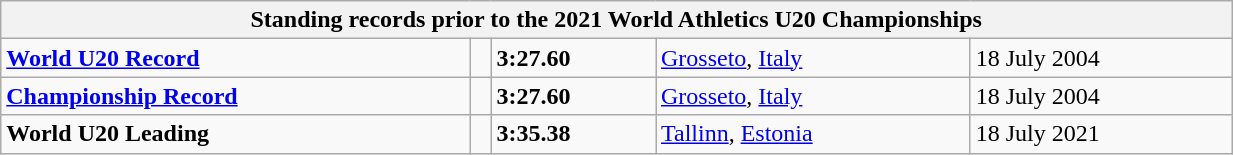<table class="wikitable" width=65%>
<tr>
<th colspan=5>Standing records prior to the 2021 World Athletics U20 Championships</th>
</tr>
<tr>
<td><strong><a href='#'>World U20 Record</a></strong></td>
<td></td>
<td><strong>3:27.60</strong></td>
<td><a href='#'>Grosseto</a>, <a href='#'>Italy</a></td>
<td>18 July 2004</td>
</tr>
<tr>
<td><strong><a href='#'>Championship Record</a></strong></td>
<td></td>
<td><strong>3:27.60</strong></td>
<td><a href='#'>Grosseto</a>, <a href='#'>Italy</a></td>
<td>18 July 2004</td>
</tr>
<tr>
<td><strong>World U20 Leading</strong></td>
<td></td>
<td><strong>3:35.38</strong></td>
<td><a href='#'>Tallinn</a>, <a href='#'>Estonia</a></td>
<td>18 July 2021</td>
</tr>
</table>
